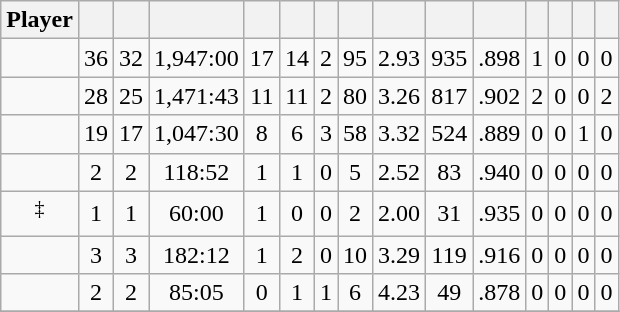<table class="wikitable sortable" style="text-align:center;">
<tr>
<th>Player</th>
<th></th>
<th></th>
<th></th>
<th></th>
<th></th>
<th></th>
<th></th>
<th></th>
<th></th>
<th></th>
<th></th>
<th></th>
<th></th>
<th></th>
</tr>
<tr>
<td></td>
<td>36</td>
<td>32</td>
<td>1,947:00</td>
<td>17</td>
<td>14</td>
<td>2</td>
<td>95</td>
<td>2.93</td>
<td>935</td>
<td>.898</td>
<td>1</td>
<td>0</td>
<td>0</td>
<td>0</td>
</tr>
<tr>
<td></td>
<td>28</td>
<td>25</td>
<td>1,471:43</td>
<td>11</td>
<td>11</td>
<td>2</td>
<td>80</td>
<td>3.26</td>
<td>817</td>
<td>.902</td>
<td>2</td>
<td>0</td>
<td>0</td>
<td>2</td>
</tr>
<tr>
<td></td>
<td>19</td>
<td>17</td>
<td>1,047:30</td>
<td>8</td>
<td>6</td>
<td>3</td>
<td>58</td>
<td>3.32</td>
<td>524</td>
<td>.889</td>
<td>0</td>
<td>0</td>
<td>1</td>
<td>0</td>
</tr>
<tr>
<td></td>
<td>2</td>
<td>2</td>
<td>118:52</td>
<td>1</td>
<td>1</td>
<td>0</td>
<td>5</td>
<td>2.52</td>
<td>83</td>
<td>.940</td>
<td>0</td>
<td>0</td>
<td>0</td>
<td>0</td>
</tr>
<tr>
<td><sup>‡</sup></td>
<td>1</td>
<td>1</td>
<td>60:00</td>
<td>1</td>
<td>0</td>
<td>0</td>
<td>2</td>
<td>2.00</td>
<td>31</td>
<td>.935</td>
<td>0</td>
<td>0</td>
<td>0</td>
<td>0</td>
</tr>
<tr>
<td></td>
<td>3</td>
<td>3</td>
<td>182:12</td>
<td>1</td>
<td>2</td>
<td>0</td>
<td>10</td>
<td>3.29</td>
<td>119</td>
<td>.916</td>
<td>0</td>
<td>0</td>
<td>0</td>
<td>0</td>
</tr>
<tr>
<td></td>
<td>2</td>
<td>2</td>
<td>85:05</td>
<td>0</td>
<td>1</td>
<td>1</td>
<td>6</td>
<td>4.23</td>
<td>49</td>
<td>.878</td>
<td>0</td>
<td>0</td>
<td>0</td>
<td>0</td>
</tr>
<tr>
</tr>
</table>
